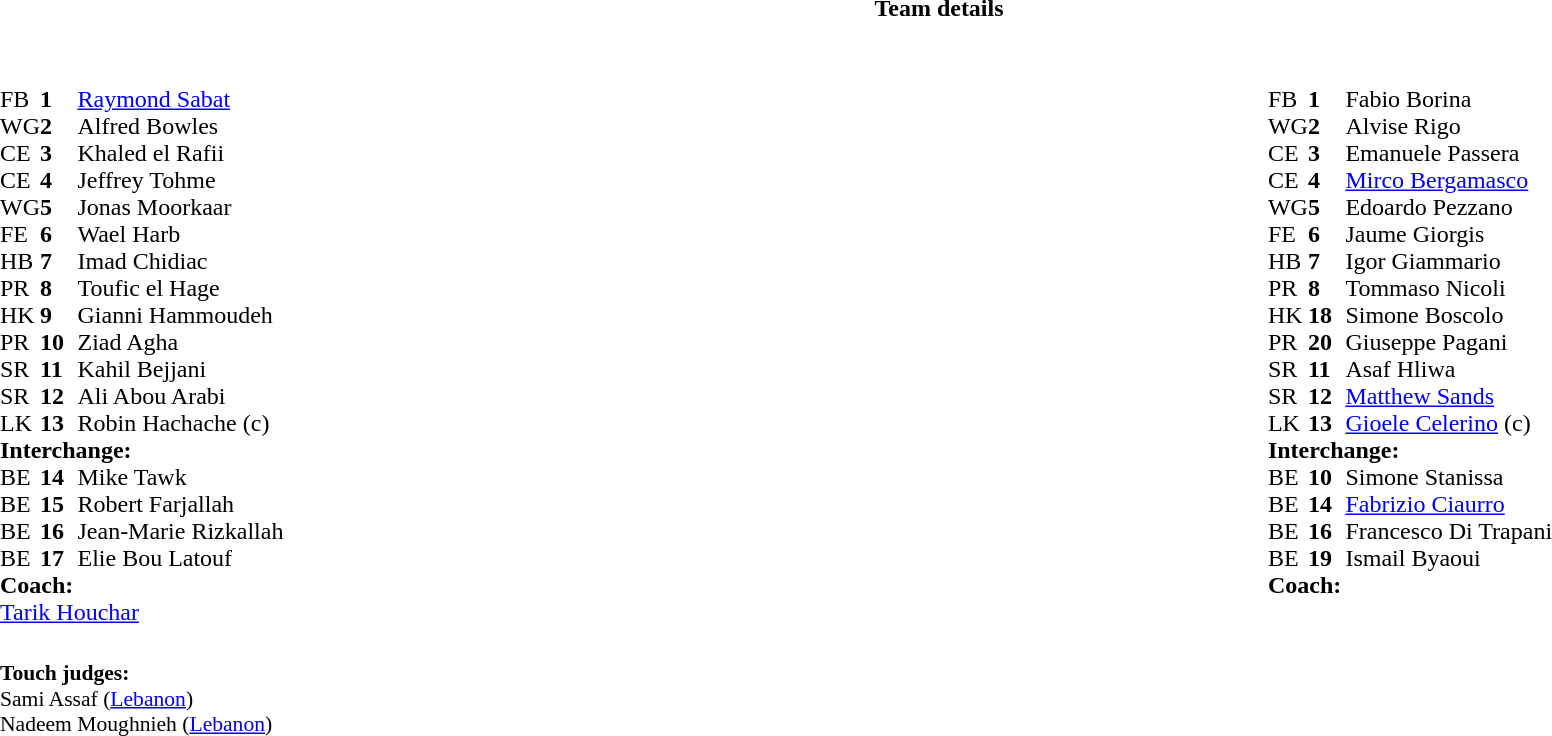<table border="0" width="100%" class="collapsible collapsed">
<tr>
<th>Team details</th>
</tr>
<tr>
<td><br><table width="100%">
<tr>
<td valign="top" width="50%"><br><table style="font-size: 100%" cellspacing="0" cellpadding="0">
<tr>
<th width="25"></th>
<th width="25"></th>
</tr>
<tr>
<td>FB</td>
<td><strong>1</strong></td>
<td><a href='#'>Raymond Sabat</a></td>
</tr>
<tr>
<td>WG</td>
<td><strong>2</strong></td>
<td>Alfred Bowles</td>
</tr>
<tr>
<td>CE</td>
<td><strong>3</strong></td>
<td>Khaled el Rafii</td>
</tr>
<tr>
<td>CE</td>
<td><strong>4</strong></td>
<td>Jeffrey Tohme</td>
</tr>
<tr>
<td>WG</td>
<td><strong>5</strong></td>
<td>Jonas Moorkaar</td>
</tr>
<tr>
<td>FE</td>
<td><strong>6</strong></td>
<td>Wael Harb</td>
</tr>
<tr>
<td>HB</td>
<td><strong>7</strong></td>
<td>Imad Chidiac</td>
</tr>
<tr>
<td>PR</td>
<td><strong>8</strong></td>
<td>Toufic el Hage</td>
</tr>
<tr>
<td>HK</td>
<td><strong>9</strong></td>
<td>Gianni Hammoudeh</td>
</tr>
<tr>
<td>PR</td>
<td><strong>10</strong></td>
<td>Ziad Agha</td>
</tr>
<tr>
<td>SR</td>
<td><strong>11</strong></td>
<td>Kahil Bejjani</td>
</tr>
<tr>
<td>SR</td>
<td><strong>12</strong></td>
<td>Ali Abou Arabi</td>
</tr>
<tr>
<td>LK</td>
<td><strong>13</strong></td>
<td>Robin Hachache (c)</td>
</tr>
<tr>
<td colspan=3><strong>Interchange:</strong></td>
</tr>
<tr>
<td>BE</td>
<td><strong>14</strong></td>
<td>Mike Tawk</td>
</tr>
<tr>
<td>BE</td>
<td><strong>15</strong></td>
<td>Robert Farjallah</td>
</tr>
<tr>
<td>BE</td>
<td><strong>16</strong></td>
<td>Jean-Marie Rizkallah</td>
</tr>
<tr>
<td>BE</td>
<td><strong>17</strong></td>
<td>Elie Bou Latouf</td>
</tr>
<tr>
<td colspan=3><strong>Coach:</strong></td>
</tr>
<tr>
<td colspan="4"> <a href='#'>Tarik Houchar</a></td>
</tr>
</table>
</td>
<td valign="top" width="50%"><br><table style="font-size: 100%" cellspacing="0" cellpadding="0" align="center">
<tr>
<th width="25"></th>
<th width="25"></th>
</tr>
<tr>
<td>FB</td>
<td><strong>1</strong></td>
<td>Fabio Borina</td>
</tr>
<tr>
<td>WG</td>
<td><strong>2</strong></td>
<td>Alvise Rigo</td>
</tr>
<tr>
<td>CE</td>
<td><strong>3</strong></td>
<td>Emanuele Passera</td>
</tr>
<tr>
<td>CE</td>
<td><strong>4</strong></td>
<td><a href='#'>Mirco Bergamasco</a></td>
</tr>
<tr>
<td>WG</td>
<td><strong>5</strong></td>
<td>Edoardo Pezzano</td>
</tr>
<tr>
<td>FE</td>
<td><strong>6</strong></td>
<td>Jaume Giorgis</td>
</tr>
<tr>
<td>HB</td>
<td><strong>7</strong></td>
<td>Igor Giammario</td>
</tr>
<tr>
<td>PR</td>
<td><strong>8</strong></td>
<td>Tommaso Nicoli</td>
</tr>
<tr>
<td>HK</td>
<td><strong>18</strong></td>
<td>Simone Boscolo</td>
</tr>
<tr>
<td>PR</td>
<td><strong>20</strong></td>
<td>Giuseppe Pagani</td>
</tr>
<tr>
<td>SR</td>
<td><strong>11</strong></td>
<td>Asaf Hliwa</td>
</tr>
<tr>
<td>SR</td>
<td><strong>12</strong></td>
<td><a href='#'>Matthew Sands</a></td>
</tr>
<tr>
<td>LK</td>
<td><strong>13</strong></td>
<td><a href='#'>Gioele Celerino</a> (c)</td>
</tr>
<tr>
<td colspan=3><strong>Interchange:</strong></td>
</tr>
<tr>
<td>BE</td>
<td><strong>10</strong></td>
<td>Simone Stanissa</td>
</tr>
<tr>
<td>BE</td>
<td><strong>14</strong></td>
<td><a href='#'>Fabrizio Ciaurro</a></td>
</tr>
<tr>
<td>BE</td>
<td><strong>16</strong></td>
<td>Francesco Di Trapani</td>
</tr>
<tr>
<td>BE</td>
<td><strong>19</strong></td>
<td>Ismail Byaoui</td>
</tr>
<tr>
<td colspan=3><strong>Coach:</strong></td>
</tr>
<tr>
<td colspan="4"> </td>
</tr>
</table>
</td>
</tr>
</table>
<table style="width:100%; font-size:90%;">
<tr>
<td><br>
<strong>Touch judges:</strong>
<br>Sami Assaf (<a href='#'>Lebanon</a>)
<br>Nadeem Moughnieh (<a href='#'>Lebanon</a>)</td>
</tr>
</table>
</td>
</tr>
</table>
